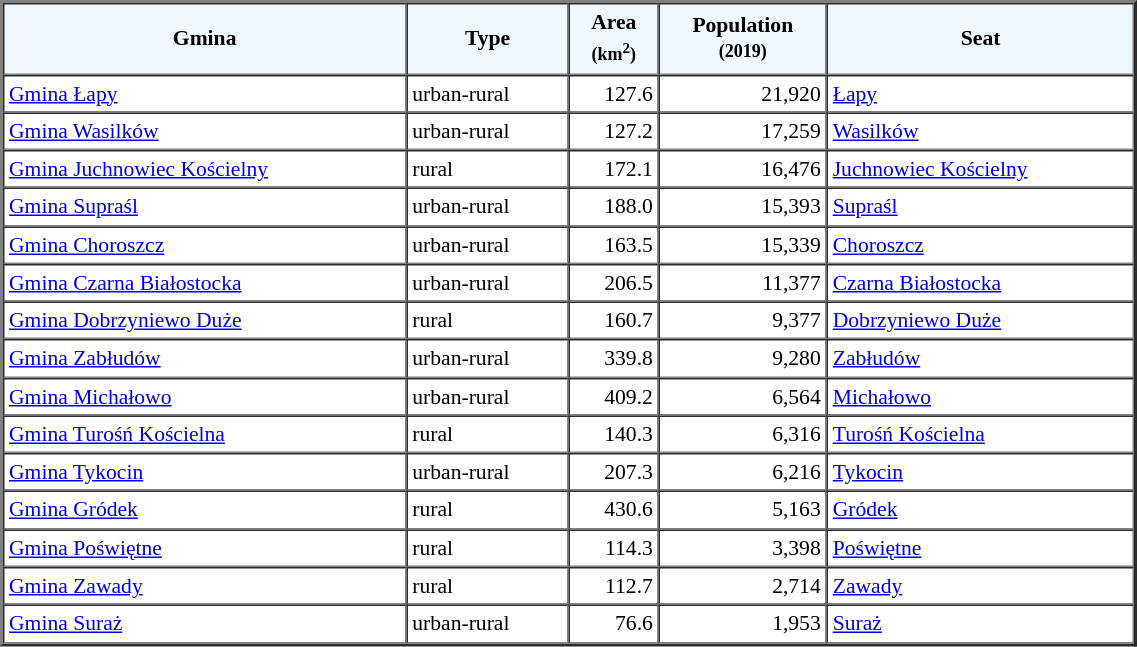<table width="60%" border="2" cellpadding="3" cellspacing="0" style="font-size:90%;line-height:120%;">
<tr bgcolor="F0F8FF">
<td style="text-align:center;"><strong>Gmina</strong></td>
<td style="text-align:center;"><strong>Type</strong></td>
<td style="text-align:center;"><strong>Area<br><small>(km<sup>2</sup>)</small></strong></td>
<td style="text-align:center;"><strong>Population<br><small>(2019)</small></strong></td>
<td style="text-align:center;"><strong>Seat</strong></td>
</tr>
<tr>
<td><a href='#'>Gmina Łapy</a></td>
<td>urban-rural</td>
<td style="text-align:right;">127.6</td>
<td style="text-align:right;">21,920</td>
<td><a href='#'>Łapy</a></td>
</tr>
<tr>
<td><a href='#'>Gmina Wasilków</a></td>
<td>urban-rural</td>
<td style="text-align:right;">127.2</td>
<td style="text-align:right;">17,259</td>
<td><a href='#'>Wasilków</a></td>
</tr>
<tr>
<td><a href='#'>Gmina Juchnowiec Kościelny</a></td>
<td>rural</td>
<td style="text-align:right;">172.1</td>
<td style="text-align:right;">16,476</td>
<td><a href='#'>Juchnowiec Kościelny</a></td>
</tr>
<tr>
<td><a href='#'>Gmina Supraśl</a></td>
<td>urban-rural</td>
<td style="text-align:right;">188.0</td>
<td style="text-align:right;">15,393</td>
<td><a href='#'>Supraśl</a></td>
</tr>
<tr>
<td><a href='#'>Gmina Choroszcz</a></td>
<td>urban-rural</td>
<td style="text-align:right;">163.5</td>
<td style="text-align:right;">15,339</td>
<td><a href='#'>Choroszcz</a></td>
</tr>
<tr>
<td><a href='#'>Gmina Czarna Białostocka</a></td>
<td>urban-rural</td>
<td style="text-align:right;">206.5</td>
<td style="text-align:right;">11,377</td>
<td><a href='#'>Czarna Białostocka</a></td>
</tr>
<tr>
<td><a href='#'>Gmina Dobrzyniewo Duże</a></td>
<td>rural</td>
<td style="text-align:right;">160.7</td>
<td style="text-align:right;">9,377</td>
<td><a href='#'>Dobrzyniewo Duże</a></td>
</tr>
<tr>
<td><a href='#'>Gmina Zabłudów</a></td>
<td>urban-rural</td>
<td style="text-align:right;">339.8</td>
<td style="text-align:right;">9,280</td>
<td><a href='#'>Zabłudów</a></td>
</tr>
<tr>
<td><a href='#'>Gmina Michałowo</a></td>
<td>urban-rural</td>
<td style="text-align:right;">409.2</td>
<td style="text-align:right;">6,564</td>
<td><a href='#'>Michałowo</a></td>
</tr>
<tr>
<td><a href='#'>Gmina Turośń Kościelna</a></td>
<td>rural</td>
<td style="text-align:right;">140.3</td>
<td style="text-align:right;">6,316</td>
<td><a href='#'>Turośń Kościelna</a></td>
</tr>
<tr>
<td><a href='#'>Gmina Tykocin</a></td>
<td>urban-rural</td>
<td style="text-align:right;">207.3</td>
<td style="text-align:right;">6,216</td>
<td><a href='#'>Tykocin</a></td>
</tr>
<tr>
<td><a href='#'>Gmina Gródek</a></td>
<td>rural</td>
<td style="text-align:right;">430.6</td>
<td style="text-align:right;">5,163</td>
<td><a href='#'>Gródek</a></td>
</tr>
<tr>
<td><a href='#'>Gmina Poświętne</a></td>
<td>rural</td>
<td style="text-align:right;">114.3</td>
<td style="text-align:right;">3,398</td>
<td><a href='#'>Poświętne</a></td>
</tr>
<tr>
<td><a href='#'>Gmina Zawady</a></td>
<td>rural</td>
<td style="text-align:right;">112.7</td>
<td style="text-align:right;">2,714</td>
<td><a href='#'>Zawady</a></td>
</tr>
<tr>
<td><a href='#'>Gmina Suraż</a></td>
<td>urban-rural</td>
<td style="text-align:right;">76.6</td>
<td style="text-align:right;">1,953</td>
<td><a href='#'>Suraż</a></td>
</tr>
<tr>
</tr>
</table>
